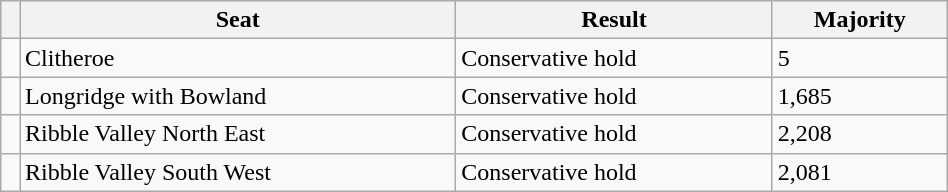<table class="wikitable" style="right; width:50%">
<tr>
<th></th>
<th>Seat</th>
<th>Result</th>
<th>Majority</th>
</tr>
<tr>
<td></td>
<td>Clitheroe</td>
<td>Conservative hold</td>
<td>5</td>
</tr>
<tr>
<td></td>
<td>Longridge with Bowland</td>
<td>Conservative hold</td>
<td>1,685</td>
</tr>
<tr>
<td></td>
<td>Ribble Valley North East</td>
<td>Conservative hold</td>
<td>2,208</td>
</tr>
<tr>
<td></td>
<td>Ribble Valley South West</td>
<td>Conservative hold</td>
<td>2,081</td>
</tr>
</table>
